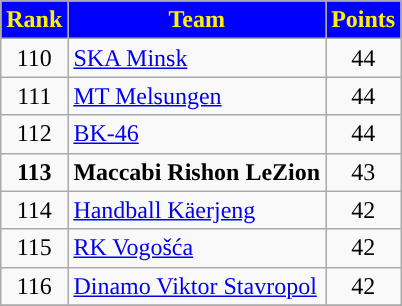<table class="wikitable" style="text-align: center">
<tr>
<th style="color:#FFF000; background:#0000FF">Rank</th>
<th style="color:#FFF000; background:#0000FF">Team</th>
<th style="color:#FFF000; background:#0000FF">Points</th>
</tr>
<tr>
<td>110</td>
<td align=left> <a href='#'>SKA Minsk</a></td>
<td>44</td>
</tr>
<tr>
<td>111</td>
<td align=left> <a href='#'>MT Melsungen</a></td>
<td>44</td>
</tr>
<tr>
<td>112</td>
<td align=left> <a href='#'>BK-46</a></td>
<td>44</td>
</tr>
<tr>
<td><strong>113</strong></td>
<td align=left> <strong>Maccabi Rishon LeZion</strong></td>
<td>43</td>
</tr>
<tr>
<td>114</td>
<td align=left> <a href='#'>Handball Käerjeng</a></td>
<td>42</td>
</tr>
<tr>
<td>115</td>
<td align=left> <a href='#'>RK Vogošća</a></td>
<td>42</td>
</tr>
<tr>
<td>116</td>
<td align=left> <a href='#'>Dinamo Viktor Stavropol</a></td>
<td>42</td>
</tr>
<tr>
</tr>
</table>
